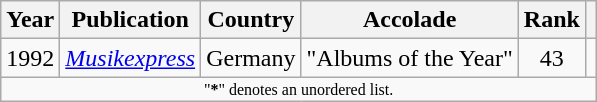<table class="wikitable sortable" style="margin:0em 1em 1em 0pt">
<tr>
<th>Year</th>
<th>Publication</th>
<th>Country</th>
<th>Accolade</th>
<th>Rank</th>
<th class=unsortable></th>
</tr>
<tr>
<td align=center>1992</td>
<td><em><a href='#'>Musikexpress</a></em></td>
<td>Germany</td>
<td>"Albums of the Year"</td>
<td align=center>43</td>
<td></td>
</tr>
<tr class="sortbottom">
<td colspan=6 style=font-size:8pt; align=center>"<strong>*</strong>" denotes an unordered list.</td>
</tr>
</table>
